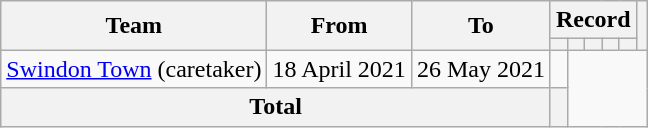<table class=wikitable style=text-align:center>
<tr>
<th rowspan=2>Team</th>
<th rowspan=2>From</th>
<th rowspan=2>To</th>
<th colspan=5>Record</th>
<th rowspan=2></th>
</tr>
<tr>
<th></th>
<th></th>
<th></th>
<th></th>
<th></th>
</tr>
<tr>
<td align=left><a href='#'>Swindon Town</a> (caretaker)</td>
<td align=left>18 April 2021</td>
<td align=left>26 May 2021<br></td>
<td></td>
</tr>
<tr>
<th colspan=3>Total<br></th>
<th></th>
</tr>
</table>
